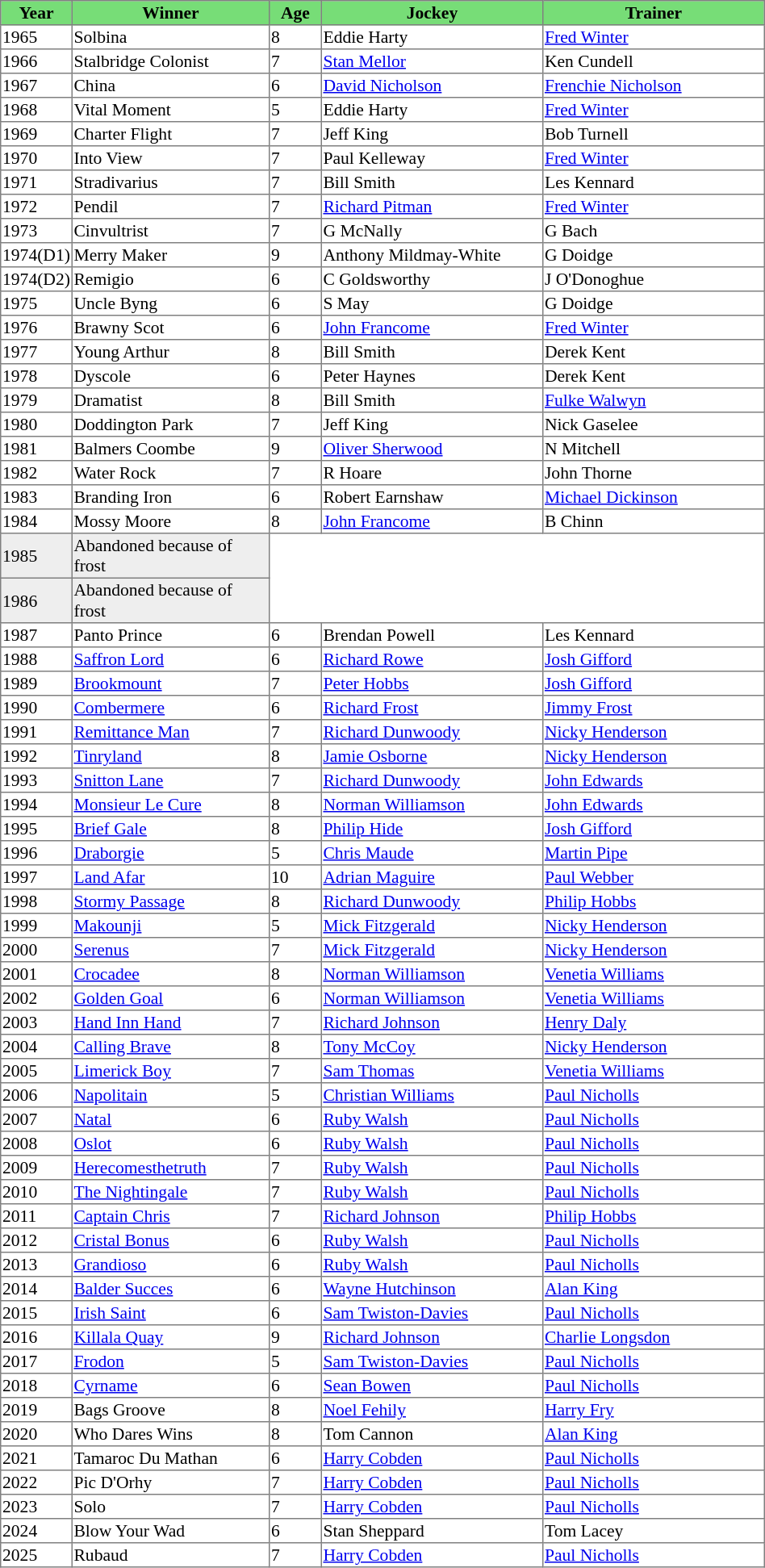<table class = "sortable" | border="1" style="border-collapse: collapse; font-size:90%">
<tr bgcolor="#77dd77" align="center">
<th width="36px"><strong>Year</strong><br></th>
<th width="160px"><strong>Winner</strong><br></th>
<th width="40px"><strong>Age</strong><br></th>
<th width="180px"><strong>Jockey</strong><br></th>
<th width="180px"><strong>Trainer</strong><br></th>
</tr>
<tr>
<td>1965</td>
<td>Solbina</td>
<td>8</td>
<td>Eddie Harty</td>
<td><a href='#'>Fred Winter</a></td>
</tr>
<tr>
<td>1966</td>
<td>Stalbridge Colonist</td>
<td>7</td>
<td><a href='#'>Stan Mellor</a></td>
<td>Ken Cundell</td>
</tr>
<tr>
<td>1967</td>
<td>China</td>
<td>6</td>
<td><a href='#'>David Nicholson</a></td>
<td><a href='#'>Frenchie Nicholson</a></td>
</tr>
<tr>
<td>1968</td>
<td>Vital Moment</td>
<td>5</td>
<td>Eddie Harty</td>
<td><a href='#'>Fred Winter</a></td>
</tr>
<tr>
<td>1969</td>
<td>Charter Flight</td>
<td>7</td>
<td>Jeff King</td>
<td>Bob Turnell</td>
</tr>
<tr>
<td>1970</td>
<td>Into View</td>
<td>7</td>
<td>Paul Kelleway</td>
<td><a href='#'>Fred Winter</a></td>
</tr>
<tr>
<td>1971</td>
<td>Stradivarius</td>
<td>7</td>
<td>Bill Smith</td>
<td>Les Kennard</td>
</tr>
<tr>
<td>1972</td>
<td>Pendil</td>
<td>7</td>
<td><a href='#'>Richard Pitman</a></td>
<td><a href='#'>Fred Winter</a></td>
</tr>
<tr>
<td>1973</td>
<td>Cinvultrist</td>
<td>7</td>
<td>G McNally</td>
<td>G Bach</td>
</tr>
<tr>
<td>1974(D1)</td>
<td>Merry Maker</td>
<td>9</td>
<td>Anthony Mildmay-White</td>
<td>G Doidge</td>
</tr>
<tr>
<td>1974(D2)</td>
<td>Remigio</td>
<td>6</td>
<td>C Goldsworthy</td>
<td>J O'Donoghue</td>
</tr>
<tr>
<td>1975</td>
<td>Uncle Byng</td>
<td>6</td>
<td>S May</td>
<td>G Doidge</td>
</tr>
<tr>
<td>1976</td>
<td>Brawny Scot</td>
<td>6</td>
<td><a href='#'>John Francome</a></td>
<td><a href='#'>Fred Winter</a></td>
</tr>
<tr>
<td>1977</td>
<td>Young Arthur</td>
<td>8</td>
<td>Bill Smith</td>
<td>Derek Kent</td>
</tr>
<tr>
<td>1978</td>
<td>Dyscole</td>
<td>6</td>
<td>Peter Haynes</td>
<td>Derek Kent</td>
</tr>
<tr>
<td>1979</td>
<td>Dramatist</td>
<td>8</td>
<td>Bill Smith</td>
<td><a href='#'>Fulke Walwyn</a></td>
</tr>
<tr>
<td>1980</td>
<td>Doddington Park</td>
<td>7</td>
<td>Jeff King</td>
<td>Nick Gaselee</td>
</tr>
<tr>
<td>1981</td>
<td>Balmers Coombe</td>
<td>9</td>
<td><a href='#'>Oliver Sherwood</a></td>
<td>N Mitchell</td>
</tr>
<tr>
<td>1982</td>
<td>Water Rock</td>
<td>7</td>
<td>R Hoare</td>
<td>John Thorne</td>
</tr>
<tr>
<td>1983</td>
<td>Branding Iron</td>
<td>6</td>
<td>Robert Earnshaw</td>
<td><a href='#'>Michael Dickinson</a></td>
</tr>
<tr>
<td>1984</td>
<td>Mossy Moore</td>
<td>8</td>
<td><a href='#'>John Francome</a></td>
<td>B Chinn</td>
</tr>
<tr bgcolor="#eeeeee">
<td>1985<td>Abandoned because of frost</td></td>
</tr>
<tr bgcolor="#eeeeee">
<td>1986<td>Abandoned because of frost</td></td>
</tr>
<tr>
<td>1987</td>
<td>Panto Prince</td>
<td>6</td>
<td>Brendan Powell</td>
<td>Les Kennard</td>
</tr>
<tr>
<td>1988</td>
<td><a href='#'>Saffron Lord</a></td>
<td>6</td>
<td><a href='#'>Richard Rowe</a></td>
<td><a href='#'>Josh Gifford</a></td>
</tr>
<tr>
<td>1989</td>
<td><a href='#'>Brookmount</a></td>
<td>7</td>
<td><a href='#'>Peter Hobbs</a></td>
<td><a href='#'>Josh Gifford</a></td>
</tr>
<tr>
<td>1990</td>
<td><a href='#'>Combermere</a></td>
<td>6</td>
<td><a href='#'>Richard Frost</a></td>
<td><a href='#'>Jimmy Frost</a></td>
</tr>
<tr>
<td>1991</td>
<td><a href='#'>Remittance Man</a></td>
<td>7</td>
<td><a href='#'>Richard Dunwoody</a></td>
<td><a href='#'>Nicky Henderson</a></td>
</tr>
<tr>
<td>1992</td>
<td><a href='#'>Tinryland</a></td>
<td>8</td>
<td><a href='#'>Jamie Osborne</a></td>
<td><a href='#'>Nicky Henderson</a></td>
</tr>
<tr>
<td>1993</td>
<td><a href='#'>Snitton Lane</a></td>
<td>7</td>
<td><a href='#'>Richard Dunwoody</a></td>
<td><a href='#'>John Edwards</a></td>
</tr>
<tr>
<td>1994</td>
<td><a href='#'>Monsieur Le Cure</a></td>
<td>8</td>
<td><a href='#'>Norman Williamson</a></td>
<td><a href='#'>John Edwards</a></td>
</tr>
<tr>
<td>1995</td>
<td><a href='#'>Brief Gale</a></td>
<td>8</td>
<td><a href='#'>Philip Hide</a></td>
<td><a href='#'>Josh Gifford</a></td>
</tr>
<tr>
<td>1996</td>
<td><a href='#'>Draborgie</a></td>
<td>5</td>
<td><a href='#'>Chris Maude</a></td>
<td><a href='#'>Martin Pipe</a></td>
</tr>
<tr>
<td>1997</td>
<td><a href='#'>Land Afar</a></td>
<td>10</td>
<td><a href='#'>Adrian Maguire</a></td>
<td><a href='#'>Paul Webber</a></td>
</tr>
<tr>
<td>1998</td>
<td><a href='#'>Stormy Passage</a></td>
<td>8</td>
<td><a href='#'>Richard Dunwoody</a></td>
<td><a href='#'>Philip Hobbs</a></td>
</tr>
<tr>
<td>1999</td>
<td><a href='#'>Makounji</a></td>
<td>5</td>
<td><a href='#'>Mick Fitzgerald</a></td>
<td><a href='#'>Nicky Henderson</a></td>
</tr>
<tr>
<td>2000</td>
<td><a href='#'>Serenus</a></td>
<td>7</td>
<td><a href='#'>Mick Fitzgerald</a></td>
<td><a href='#'>Nicky Henderson</a></td>
</tr>
<tr>
<td>2001</td>
<td><a href='#'>Crocadee</a></td>
<td>8</td>
<td><a href='#'>Norman Williamson</a></td>
<td><a href='#'>Venetia Williams</a></td>
</tr>
<tr>
<td>2002</td>
<td><a href='#'>Golden Goal</a></td>
<td>6</td>
<td><a href='#'>Norman Williamson</a></td>
<td><a href='#'>Venetia Williams</a></td>
</tr>
<tr>
<td>2003</td>
<td><a href='#'>Hand Inn Hand</a></td>
<td>7</td>
<td><a href='#'>Richard Johnson</a></td>
<td><a href='#'>Henry Daly</a></td>
</tr>
<tr>
<td>2004</td>
<td><a href='#'>Calling Brave</a></td>
<td>8</td>
<td><a href='#'>Tony McCoy</a></td>
<td><a href='#'>Nicky Henderson</a></td>
</tr>
<tr>
<td>2005</td>
<td><a href='#'>Limerick Boy</a></td>
<td>7</td>
<td><a href='#'>Sam Thomas</a></td>
<td><a href='#'>Venetia Williams</a></td>
</tr>
<tr>
<td>2006</td>
<td><a href='#'>Napolitain</a> </td>
<td>5</td>
<td><a href='#'>Christian Williams</a></td>
<td><a href='#'>Paul Nicholls</a></td>
</tr>
<tr>
<td>2007</td>
<td><a href='#'>Natal</a></td>
<td>6</td>
<td><a href='#'>Ruby Walsh</a></td>
<td><a href='#'>Paul Nicholls</a></td>
</tr>
<tr>
<td>2008</td>
<td><a href='#'>Oslot</a></td>
<td>6</td>
<td><a href='#'>Ruby Walsh</a></td>
<td><a href='#'>Paul Nicholls</a></td>
</tr>
<tr>
<td>2009</td>
<td><a href='#'>Herecomesthetruth</a></td>
<td>7</td>
<td><a href='#'>Ruby Walsh</a></td>
<td><a href='#'>Paul Nicholls</a></td>
</tr>
<tr>
<td>2010</td>
<td><a href='#'>The Nightingale</a></td>
<td>7</td>
<td><a href='#'>Ruby Walsh</a></td>
<td><a href='#'>Paul Nicholls</a></td>
</tr>
<tr>
<td>2011</td>
<td><a href='#'>Captain Chris</a></td>
<td>7</td>
<td><a href='#'>Richard Johnson</a></td>
<td><a href='#'>Philip Hobbs</a></td>
</tr>
<tr>
<td>2012</td>
<td><a href='#'>Cristal Bonus</a></td>
<td>6</td>
<td><a href='#'>Ruby Walsh</a></td>
<td><a href='#'>Paul Nicholls</a></td>
</tr>
<tr>
<td>2013</td>
<td><a href='#'>Grandioso</a></td>
<td>6</td>
<td><a href='#'>Ruby Walsh</a></td>
<td><a href='#'>Paul Nicholls</a></td>
</tr>
<tr>
<td>2014</td>
<td><a href='#'>Balder Succes</a></td>
<td>6</td>
<td><a href='#'>Wayne Hutchinson</a></td>
<td><a href='#'>Alan King</a></td>
</tr>
<tr>
<td>2015</td>
<td><a href='#'>Irish Saint</a></td>
<td>6</td>
<td><a href='#'>Sam Twiston-Davies</a></td>
<td><a href='#'>Paul Nicholls</a></td>
</tr>
<tr>
<td>2016</td>
<td><a href='#'>Killala Quay</a></td>
<td>9</td>
<td><a href='#'>Richard Johnson</a></td>
<td><a href='#'>Charlie Longsdon</a></td>
</tr>
<tr>
<td>2017</td>
<td><a href='#'>Frodon</a></td>
<td>5</td>
<td><a href='#'>Sam Twiston-Davies</a></td>
<td><a href='#'>Paul Nicholls</a></td>
</tr>
<tr>
<td>2018</td>
<td><a href='#'>Cyrname</a></td>
<td>6</td>
<td><a href='#'>Sean Bowen</a></td>
<td><a href='#'>Paul Nicholls</a></td>
</tr>
<tr>
<td>2019</td>
<td>Bags Groove</td>
<td>8</td>
<td><a href='#'>Noel Fehily</a></td>
<td><a href='#'>Harry Fry</a></td>
</tr>
<tr>
<td>2020</td>
<td>Who Dares Wins</td>
<td>8</td>
<td>Tom Cannon</td>
<td><a href='#'>Alan King</a></td>
</tr>
<tr>
<td>2021</td>
<td>Tamaroc Du Mathan</td>
<td>6</td>
<td><a href='#'>Harry Cobden</a></td>
<td><a href='#'>Paul Nicholls</a></td>
</tr>
<tr>
<td>2022</td>
<td>Pic D'Orhy</td>
<td>7</td>
<td><a href='#'>Harry Cobden</a></td>
<td><a href='#'>Paul Nicholls</a></td>
</tr>
<tr>
<td>2023</td>
<td>Solo</td>
<td>7</td>
<td><a href='#'>Harry Cobden</a></td>
<td><a href='#'>Paul Nicholls</a></td>
</tr>
<tr>
<td>2024</td>
<td>Blow Your Wad</td>
<td>6</td>
<td>Stan Sheppard</td>
<td>Tom Lacey</td>
</tr>
<tr>
<td>2025</td>
<td>Rubaud</td>
<td>7</td>
<td><a href='#'>Harry Cobden</a></td>
<td><a href='#'>Paul Nicholls</a></td>
</tr>
</table>
